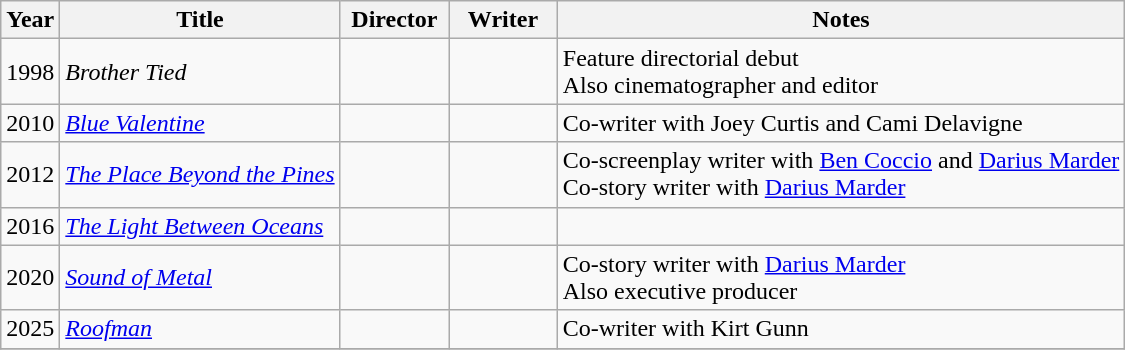<table class="wikitable">
<tr>
<th>Year</th>
<th>Title</th>
<th width=65>Director</th>
<th width=65>Writer</th>
<th>Notes</th>
</tr>
<tr>
<td>1998</td>
<td><em>Brother Tied</em></td>
<td></td>
<td></td>
<td>Feature directorial debut <br> Also cinematographer and editor</td>
</tr>
<tr>
<td>2010</td>
<td><em><a href='#'>Blue Valentine</a></em></td>
<td></td>
<td></td>
<td>Co-writer with Joey Curtis and Cami Delavigne</td>
</tr>
<tr>
<td>2012</td>
<td><em><a href='#'>The Place Beyond the Pines</a></em></td>
<td></td>
<td></td>
<td>Co-screenplay writer with <a href='#'>Ben Coccio</a> and <a href='#'>Darius Marder</a> <br> Co-story writer with <a href='#'>Darius Marder</a></td>
</tr>
<tr>
<td>2016</td>
<td><em><a href='#'>The Light Between Oceans</a></em></td>
<td></td>
<td></td>
<td></td>
</tr>
<tr>
<td>2020</td>
<td><em><a href='#'>Sound of Metal</a></em></td>
<td></td>
<td></td>
<td>Co-story writer with <a href='#'>Darius Marder</a> <br>Also executive producer</td>
</tr>
<tr>
<td>2025</td>
<td><em><a href='#'>Roofman</a></em></td>
<td></td>
<td></td>
<td>Co-writer with Kirt Gunn</td>
</tr>
<tr>
</tr>
</table>
